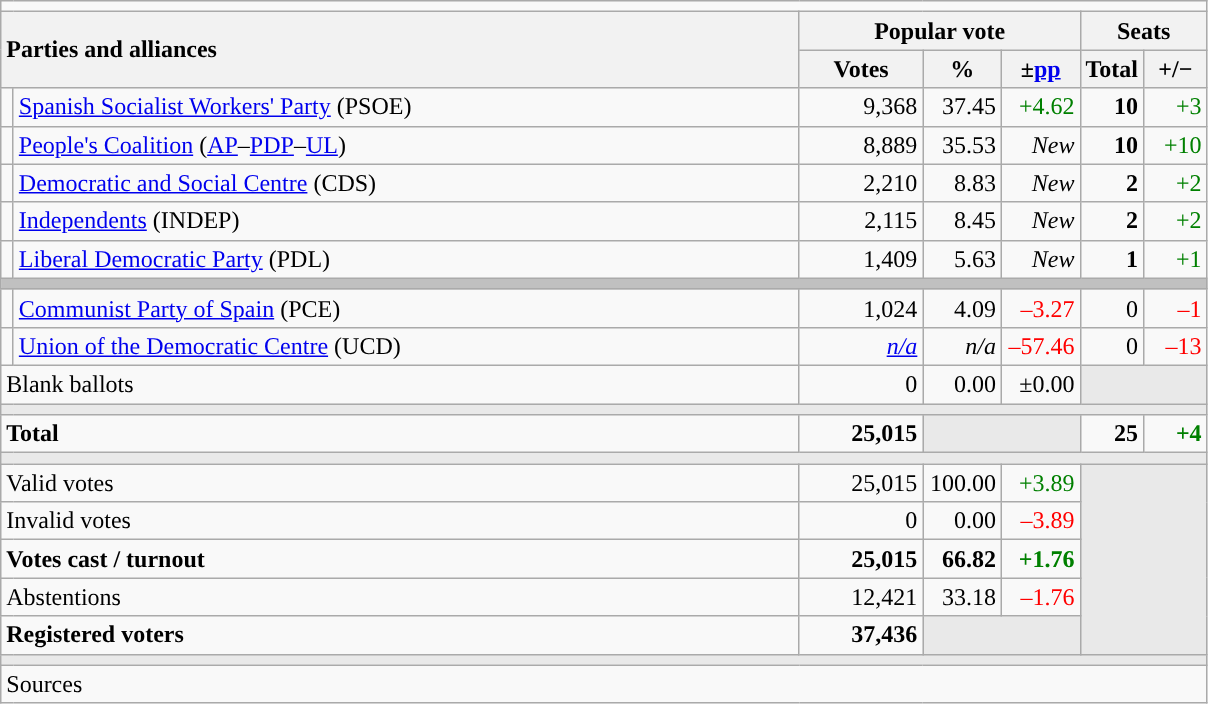<table class="wikitable" style="text-align:right;">
<tr>
<td colspan="7"></td>
</tr>
<tr>
<th style="text-align:left;" rowspan="2" colspan="2" width="525">Parties and alliances</th>
<th colspan="3">Popular vote</th>
<th colspan="2">Seats</th>
</tr>
<tr>
<th width="75">Votes</th>
<th width="45">%</th>
<th width="45">±<a href='#'>pp</a></th>
<th width="35">Total</th>
<th width="35">+/−</th>
</tr>
<tr>
<td width="1" style="color:inherit;background:"></td>
<td align="left"><a href='#'>Spanish Socialist Workers' Party</a> (PSOE)</td>
<td>9,368</td>
<td>37.45</td>
<td style="color:green;">+4.62</td>
<td><strong>10</strong></td>
<td style="color:green;">+3</td>
</tr>
<tr>
<td style="color:inherit;background:"></td>
<td align="left"><a href='#'>People's Coalition</a> (<a href='#'>AP</a>–<a href='#'>PDP</a>–<a href='#'>UL</a>)</td>
<td>8,889</td>
<td>35.53</td>
<td><em>New</em></td>
<td><strong>10</strong></td>
<td style="color:green;">+10</td>
</tr>
<tr>
<td style="color:inherit;background:"></td>
<td align="left"><a href='#'>Democratic and Social Centre</a> (CDS)</td>
<td>2,210</td>
<td>8.83</td>
<td><em>New</em></td>
<td><strong>2</strong></td>
<td style="color:green;">+2</td>
</tr>
<tr>
<td style="color:inherit;background:"></td>
<td align="left"><a href='#'>Independents</a> (INDEP)</td>
<td>2,115</td>
<td>8.45</td>
<td><em>New</em></td>
<td><strong>2</strong></td>
<td style="color:green;">+2</td>
</tr>
<tr>
<td style="color:inherit;background:"></td>
<td align="left"><a href='#'>Liberal Democratic Party</a> (PDL)</td>
<td>1,409</td>
<td>5.63</td>
<td><em>New</em></td>
<td><strong>1</strong></td>
<td style="color:green;">+1</td>
</tr>
<tr>
<td colspan="7" bgcolor="#C0C0C0"></td>
</tr>
<tr>
<td style="color:inherit;background:"></td>
<td align="left"><a href='#'>Communist Party of Spain</a> (PCE)</td>
<td>1,024</td>
<td>4.09</td>
<td style="color:red;">–3.27</td>
<td>0</td>
<td style="color:red;">–1</td>
</tr>
<tr>
<td style="color:inherit;background:"></td>
<td align="left"><a href='#'>Union of the Democratic Centre</a> (UCD)</td>
<td><em><a href='#'>n/a</a></em></td>
<td><em>n/a</em></td>
<td style="color:red;">–57.46</td>
<td>0</td>
<td style="color:red;">–13</td>
</tr>
<tr>
<td align="left" colspan="2">Blank ballots</td>
<td>0</td>
<td>0.00</td>
<td>±0.00</td>
<td bgcolor="#E9E9E9" colspan="2"></td>
</tr>
<tr>
<td colspan="7" bgcolor="#E9E9E9"></td>
</tr>
<tr style="font-weight:bold;">
<td align="left" colspan="2">Total</td>
<td>25,015</td>
<td bgcolor="#E9E9E9" colspan="2"></td>
<td>25</td>
<td style="color:green;">+4</td>
</tr>
<tr>
<td colspan="7" bgcolor="#E9E9E9"></td>
</tr>
<tr>
<td align="left" colspan="2">Valid votes</td>
<td>25,015</td>
<td>100.00</td>
<td style="color:green;">+3.89</td>
<td bgcolor="#E9E9E9" colspan="2" rowspan="5"></td>
</tr>
<tr>
<td align="left" colspan="2">Invalid votes</td>
<td>0</td>
<td>0.00</td>
<td style="color:red;">–3.89</td>
</tr>
<tr style="font-weight:bold;">
<td align="left" colspan="2">Votes cast / turnout</td>
<td>25,015</td>
<td>66.82</td>
<td style="color:green;">+1.76</td>
</tr>
<tr>
<td align="left" colspan="2">Abstentions</td>
<td>12,421</td>
<td>33.18</td>
<td style="color:red;">–1.76</td>
</tr>
<tr style="font-weight:bold;">
<td align="left" colspan="2">Registered voters</td>
<td>37,436</td>
<td bgcolor="#E9E9E9" colspan="2"></td>
</tr>
<tr>
<td colspan="7" bgcolor="#E9E9E9"></td>
</tr>
<tr>
<td align="left" colspan="7">Sources</td>
</tr>
</table>
